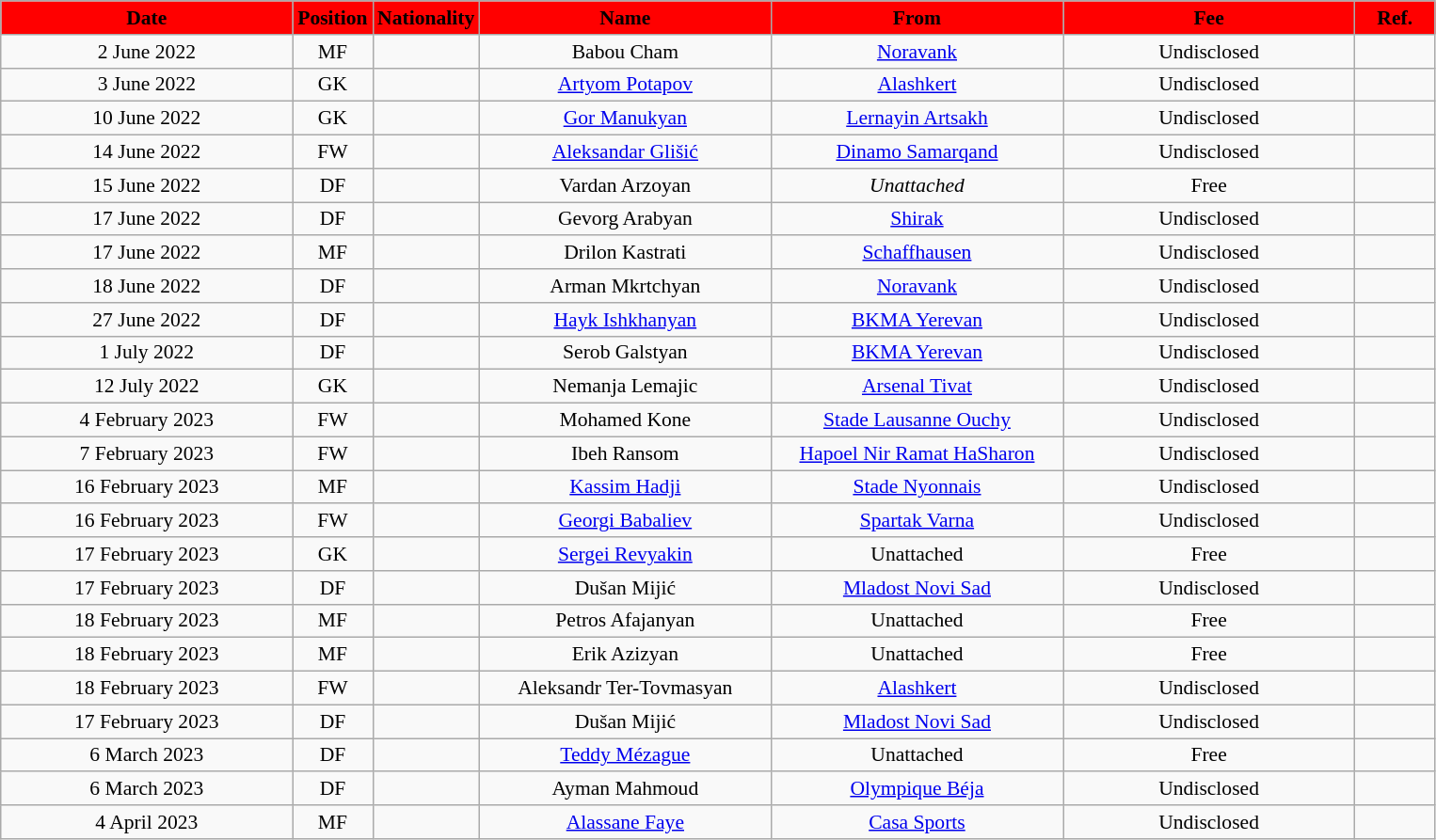<table class="wikitable"  style="text-align:center; font-size:90%; ">
<tr>
<th style="background:#FF0000; color:#000000; width:200px;">Date</th>
<th style="background:#FF0000; color:#000000; width:50px;">Position</th>
<th style="background:#FF0000; color:#000000; width:50px;">Nationality</th>
<th style="background:#FF0000; color:#000000; width:200px;">Name</th>
<th style="background:#FF0000; color:#000000; width:200px;">From</th>
<th style="background:#FF0000; color:#000000; width:200px;">Fee</th>
<th style="background:#FF0000; color:#000000; width:50px;">Ref.</th>
</tr>
<tr>
<td>2 June 2022</td>
<td>MF</td>
<td></td>
<td>Babou Cham</td>
<td><a href='#'>Noravank</a></td>
<td>Undisclosed</td>
<td></td>
</tr>
<tr>
<td>3 June 2022</td>
<td>GK</td>
<td></td>
<td><a href='#'>Artyom Potapov</a></td>
<td><a href='#'>Alashkert</a></td>
<td>Undisclosed</td>
<td></td>
</tr>
<tr>
<td>10 June 2022</td>
<td>GK</td>
<td></td>
<td><a href='#'>Gor Manukyan</a></td>
<td><a href='#'>Lernayin Artsakh</a></td>
<td>Undisclosed</td>
<td></td>
</tr>
<tr>
<td>14 June 2022</td>
<td>FW</td>
<td></td>
<td><a href='#'>Aleksandar Glišić</a></td>
<td><a href='#'>Dinamo Samarqand</a></td>
<td>Undisclosed</td>
<td></td>
</tr>
<tr>
<td>15 June 2022</td>
<td>DF</td>
<td></td>
<td>Vardan Arzoyan</td>
<td><em>Unattached</em></td>
<td>Free</td>
<td></td>
</tr>
<tr>
<td>17 June 2022</td>
<td>DF</td>
<td></td>
<td>Gevorg Arabyan</td>
<td><a href='#'>Shirak</a></td>
<td>Undisclosed</td>
<td></td>
</tr>
<tr>
<td>17 June 2022</td>
<td>MF</td>
<td></td>
<td>Drilon Kastrati</td>
<td><a href='#'>Schaffhausen</a></td>
<td>Undisclosed</td>
<td></td>
</tr>
<tr>
<td>18 June 2022</td>
<td>DF</td>
<td></td>
<td>Arman Mkrtchyan</td>
<td><a href='#'>Noravank</a></td>
<td>Undisclosed</td>
<td></td>
</tr>
<tr>
<td>27 June 2022</td>
<td>DF</td>
<td></td>
<td><a href='#'>Hayk Ishkhanyan</a></td>
<td><a href='#'>BKMA Yerevan</a></td>
<td>Undisclosed</td>
<td></td>
</tr>
<tr>
<td>1 July 2022</td>
<td>DF</td>
<td></td>
<td>Serob Galstyan</td>
<td><a href='#'>BKMA Yerevan</a></td>
<td>Undisclosed</td>
<td></td>
</tr>
<tr>
<td>12 July 2022</td>
<td>GK</td>
<td></td>
<td>Nemanja Lemajic</td>
<td><a href='#'>Arsenal Tivat</a></td>
<td>Undisclosed</td>
<td></td>
</tr>
<tr>
<td>4 February 2023</td>
<td>FW</td>
<td></td>
<td>Mohamed Kone</td>
<td><a href='#'>Stade Lausanne Ouchy</a></td>
<td>Undisclosed</td>
<td></td>
</tr>
<tr>
<td>7 February 2023</td>
<td>FW</td>
<td></td>
<td>Ibeh Ransom</td>
<td><a href='#'>Hapoel Nir Ramat HaSharon</a></td>
<td>Undisclosed</td>
<td></td>
</tr>
<tr>
<td>16 February 2023</td>
<td>MF</td>
<td></td>
<td><a href='#'>Kassim Hadji</a></td>
<td><a href='#'>Stade Nyonnais</a></td>
<td>Undisclosed</td>
<td></td>
</tr>
<tr>
<td>16 February 2023</td>
<td>FW</td>
<td></td>
<td><a href='#'>Georgi Babaliev</a></td>
<td><a href='#'>Spartak Varna</a></td>
<td>Undisclosed</td>
<td></td>
</tr>
<tr>
<td>17 February 2023</td>
<td>GK</td>
<td></td>
<td><a href='#'>Sergei Revyakin</a></td>
<td>Unattached</td>
<td>Free</td>
<td></td>
</tr>
<tr>
<td>17 February 2023</td>
<td>DF</td>
<td></td>
<td>Dušan Mijić</td>
<td><a href='#'>Mladost Novi Sad</a></td>
<td>Undisclosed</td>
<td></td>
</tr>
<tr>
<td>18 February 2023</td>
<td>MF</td>
<td></td>
<td>Petros Afajanyan</td>
<td>Unattached</td>
<td>Free</td>
<td></td>
</tr>
<tr>
<td>18 February 2023</td>
<td>MF</td>
<td></td>
<td>Erik Azizyan</td>
<td>Unattached</td>
<td>Free</td>
<td></td>
</tr>
<tr>
<td>18 February 2023</td>
<td>FW</td>
<td></td>
<td>Aleksandr Ter-Tovmasyan</td>
<td><a href='#'>Alashkert</a></td>
<td>Undisclosed</td>
<td></td>
</tr>
<tr>
<td>17 February 2023</td>
<td>DF</td>
<td></td>
<td>Dušan Mijić</td>
<td><a href='#'>Mladost Novi Sad</a></td>
<td>Undisclosed</td>
<td></td>
</tr>
<tr>
<td>6 March 2023</td>
<td>DF</td>
<td></td>
<td><a href='#'>Teddy Mézague</a></td>
<td>Unattached</td>
<td>Free</td>
<td></td>
</tr>
<tr>
<td>6 March 2023</td>
<td>DF</td>
<td></td>
<td>Ayman Mahmoud</td>
<td><a href='#'>Olympique Béja</a></td>
<td>Undisclosed</td>
<td></td>
</tr>
<tr>
<td>4 April 2023</td>
<td>MF</td>
<td></td>
<td><a href='#'>Alassane Faye</a></td>
<td><a href='#'>Casa Sports</a></td>
<td>Undisclosed</td>
<td></td>
</tr>
</table>
